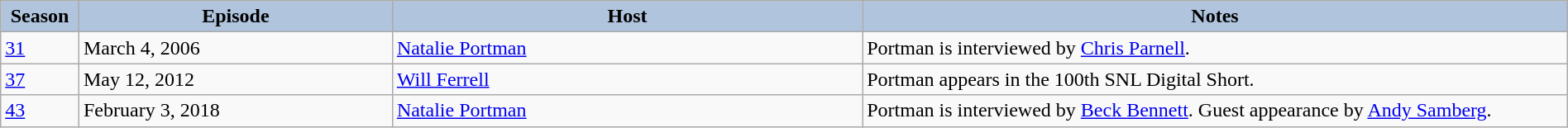<table class="wikitable" style="width:100%">
<tr>
<th style="background:#B0C4DE;" width="5%">Season</th>
<th style="background:#B0C4DE;" width="20%">Episode</th>
<th style="background:#B0C4DE;" width="30%">Host</th>
<th style="background:#B0C4DE;" width="45%">Notes</th>
</tr>
<tr>
<td><a href='#'>31</a></td>
<td>March 4, 2006</td>
<td><a href='#'>Natalie Portman</a></td>
<td>Portman is interviewed by <a href='#'>Chris Parnell</a>.</td>
</tr>
<tr>
<td><a href='#'>37</a></td>
<td>May 12, 2012</td>
<td><a href='#'>Will Ferrell</a></td>
<td>Portman appears in the 100th SNL Digital Short.</td>
</tr>
<tr>
<td><a href='#'>43</a></td>
<td>February 3, 2018</td>
<td><a href='#'>Natalie Portman</a></td>
<td>Portman is interviewed by <a href='#'>Beck Bennett</a>. Guest appearance by <a href='#'>Andy Samberg</a>.</td>
</tr>
</table>
